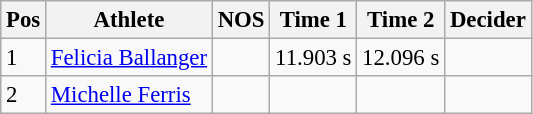<table class="wikitable" style="font-size:95%;">
<tr>
<th>Pos</th>
<th>Athlete</th>
<th>NOS</th>
<th>Time 1</th>
<th>Time 2</th>
<th>Decider</th>
</tr>
<tr>
<td>1</td>
<td><a href='#'>Felicia Ballanger</a></td>
<td></td>
<td>11.903 s</td>
<td>12.096 s</td>
<td></td>
</tr>
<tr>
<td>2</td>
<td><a href='#'>Michelle Ferris</a></td>
<td></td>
<td></td>
<td></td>
<td></td>
</tr>
</table>
